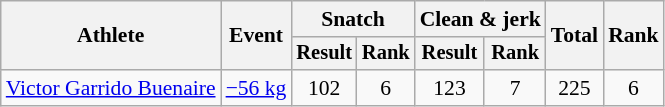<table class="wikitable" style="font-size:90%">
<tr>
<th rowspan="2">Athlete</th>
<th rowspan="2">Event</th>
<th colspan="2">Snatch</th>
<th colspan="2">Clean & jerk</th>
<th rowspan="2">Total</th>
<th rowspan="2">Rank</th>
</tr>
<tr style="font-size:95%">
<th>Result</th>
<th>Rank</th>
<th>Result</th>
<th>Rank</th>
</tr>
<tr align=center>
<td align=left><a href='#'>Victor Garrido Buenaire</a></td>
<td align=left><a href='#'>−56 kg</a></td>
<td>102</td>
<td>6</td>
<td>123</td>
<td>7</td>
<td>225</td>
<td>6</td>
</tr>
</table>
